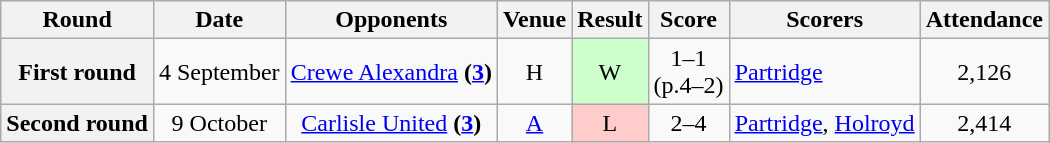<table class="wikitable" style="text-align:center">
<tr>
<th>Round</th>
<th>Date</th>
<th>Opponents</th>
<th>Venue</th>
<th>Result</th>
<th>Score</th>
<th>Scorers</th>
<th>Attendance</th>
</tr>
<tr>
<th>First round</th>
<td>4 September</td>
<td><a href='#'>Crewe Alexandra</a> <strong>(<a href='#'>3</a>)</strong></td>
<td>H</td>
<td style="background-color:#CCFFCC">W</td>
<td>1–1<br>(p.4–2)</td>
<td align="left"><a href='#'>Partridge</a></td>
<td>2,126</td>
</tr>
<tr>
<th>Second round</th>
<td>9 October</td>
<td><a href='#'>Carlisle United</a> <strong>(<a href='#'>3</a>)</strong></td>
<td><a href='#'>A</a></td>
<td style="background-color:#FFCCCC">L</td>
<td>2–4</td>
<td align="left"><a href='#'>Partridge</a>, <a href='#'>Holroyd</a></td>
<td>2,414</td>
</tr>
</table>
